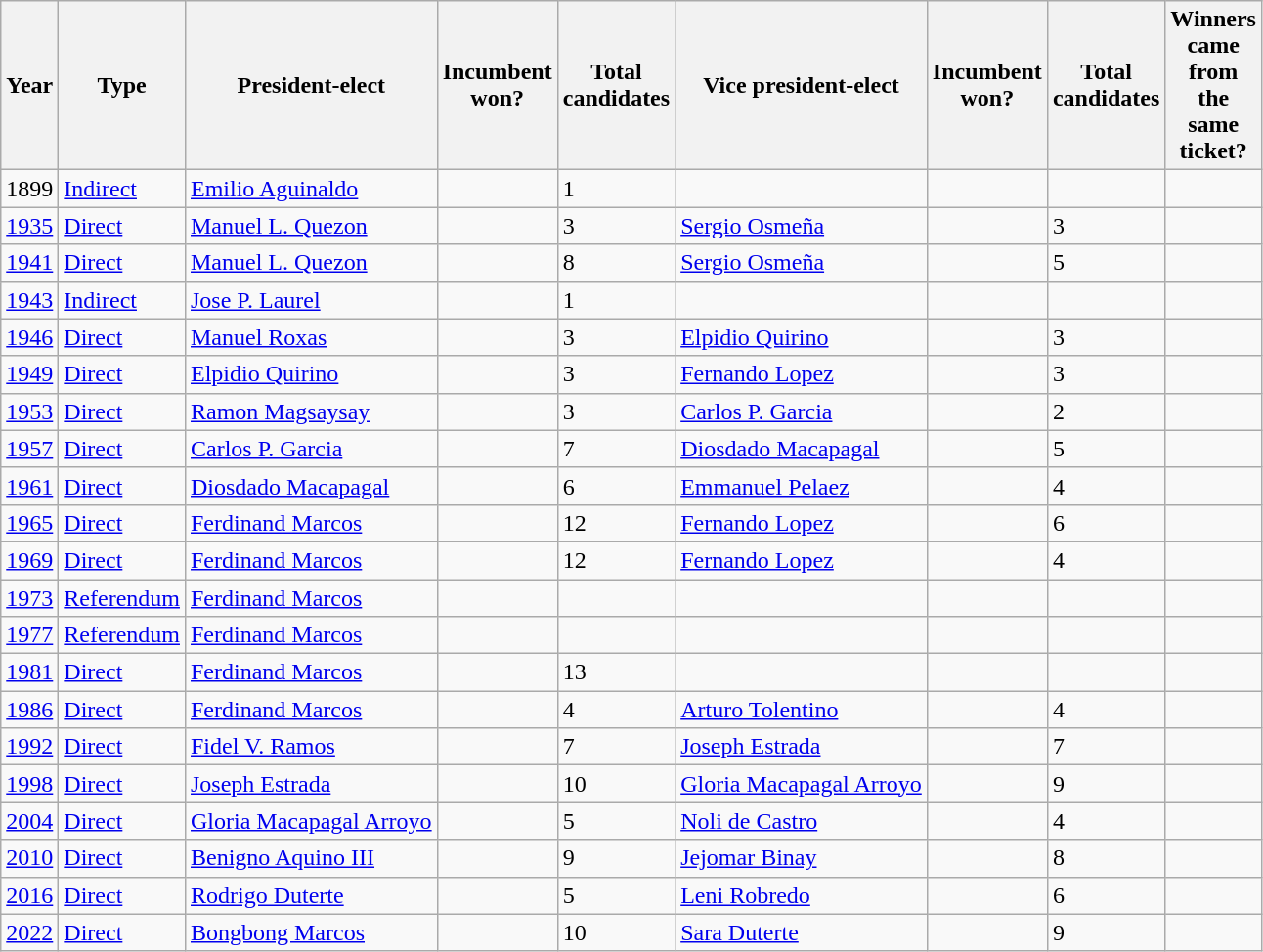<table class="wikitable">
<tr>
<th>Year</th>
<th>Type</th>
<th>President-elect</th>
<th width=5px>Incumbent won?</th>
<th width=5px>Total candidates</th>
<th>Vice president-elect</th>
<th width=5px>Incumbent won?</th>
<th width=5px>Total candidates</th>
<th width=5px>Winners came from the same ticket?</th>
</tr>
<tr>
<td>1899</td>
<td><a href='#'>Indirect</a></td>
<td><a href='#'>Emilio Aguinaldo</a></td>
<td></td>
<td>1</td>
<td></td>
<td></td>
<td></td>
<td></td>
</tr>
<tr>
<td><a href='#'>1935</a></td>
<td><a href='#'>Direct</a></td>
<td><a href='#'>Manuel L. Quezon</a></td>
<td></td>
<td>3</td>
<td><a href='#'>Sergio Osmeña</a></td>
<td></td>
<td>3</td>
<td></td>
</tr>
<tr>
<td><a href='#'>1941</a></td>
<td><a href='#'>Direct</a></td>
<td><a href='#'>Manuel L. Quezon</a></td>
<td></td>
<td>8</td>
<td><a href='#'>Sergio Osmeña</a></td>
<td></td>
<td>5</td>
<td></td>
</tr>
<tr>
<td><a href='#'>1943</a></td>
<td><a href='#'>Indirect</a></td>
<td><a href='#'>Jose P. Laurel</a></td>
<td></td>
<td>1</td>
<td></td>
<td></td>
<td></td>
<td></td>
</tr>
<tr>
<td><a href='#'>1946</a></td>
<td><a href='#'>Direct</a></td>
<td><a href='#'>Manuel Roxas</a></td>
<td></td>
<td>3</td>
<td><a href='#'>Elpidio Quirino</a></td>
<td></td>
<td>3</td>
<td></td>
</tr>
<tr>
<td><a href='#'>1949</a></td>
<td><a href='#'>Direct</a></td>
<td><a href='#'>Elpidio Quirino</a></td>
<td></td>
<td>3</td>
<td><a href='#'>Fernando Lopez</a></td>
<td></td>
<td>3</td>
<td></td>
</tr>
<tr>
<td><a href='#'>1953</a></td>
<td><a href='#'>Direct</a></td>
<td><a href='#'>Ramon Magsaysay</a></td>
<td></td>
<td>3</td>
<td><a href='#'>Carlos P. Garcia</a></td>
<td></td>
<td>2</td>
<td></td>
</tr>
<tr>
<td><a href='#'>1957</a></td>
<td><a href='#'>Direct</a></td>
<td><a href='#'>Carlos P. Garcia</a></td>
<td></td>
<td>7</td>
<td><a href='#'>Diosdado Macapagal</a></td>
<td></td>
<td>5</td>
<td></td>
</tr>
<tr>
<td><a href='#'>1961</a></td>
<td><a href='#'>Direct</a></td>
<td><a href='#'>Diosdado Macapagal</a></td>
<td></td>
<td>6</td>
<td><a href='#'>Emmanuel Pelaez</a></td>
<td></td>
<td>4</td>
<td></td>
</tr>
<tr>
<td><a href='#'>1965</a></td>
<td><a href='#'>Direct</a></td>
<td><a href='#'>Ferdinand Marcos</a></td>
<td></td>
<td>12</td>
<td><a href='#'>Fernando Lopez</a></td>
<td></td>
<td>6</td>
<td></td>
</tr>
<tr>
<td><a href='#'>1969</a></td>
<td><a href='#'>Direct</a></td>
<td><a href='#'>Ferdinand Marcos</a></td>
<td></td>
<td>12</td>
<td><a href='#'>Fernando Lopez</a></td>
<td></td>
<td>4</td>
<td></td>
</tr>
<tr>
<td><a href='#'>1973</a></td>
<td><a href='#'>Referendum</a></td>
<td><a href='#'>Ferdinand Marcos</a></td>
<td></td>
<td></td>
<td></td>
<td></td>
<td></td>
<td></td>
</tr>
<tr>
<td><a href='#'>1977</a></td>
<td><a href='#'>Referendum</a></td>
<td><a href='#'>Ferdinand Marcos</a></td>
<td></td>
<td></td>
<td></td>
<td></td>
<td></td>
<td></td>
</tr>
<tr>
<td><a href='#'>1981</a></td>
<td><a href='#'>Direct</a></td>
<td><a href='#'>Ferdinand Marcos</a></td>
<td></td>
<td>13</td>
<td></td>
<td></td>
<td></td>
<td></td>
</tr>
<tr>
<td><a href='#'>1986</a></td>
<td><a href='#'>Direct</a></td>
<td><a href='#'>Ferdinand Marcos</a></td>
<td></td>
<td>4</td>
<td><a href='#'>Arturo Tolentino</a></td>
<td></td>
<td>4</td>
<td></td>
</tr>
<tr>
<td><a href='#'>1992</a></td>
<td><a href='#'>Direct</a></td>
<td><a href='#'>Fidel V. Ramos</a></td>
<td></td>
<td>7</td>
<td><a href='#'>Joseph Estrada</a></td>
<td></td>
<td>7</td>
<td></td>
</tr>
<tr>
<td><a href='#'>1998</a></td>
<td><a href='#'>Direct</a></td>
<td><a href='#'>Joseph Estrada</a></td>
<td></td>
<td>10</td>
<td><a href='#'>Gloria Macapagal Arroyo</a></td>
<td></td>
<td>9</td>
<td></td>
</tr>
<tr>
<td><a href='#'>2004</a></td>
<td><a href='#'>Direct</a></td>
<td><a href='#'>Gloria Macapagal Arroyo</a></td>
<td></td>
<td>5</td>
<td><a href='#'>Noli de Castro</a></td>
<td></td>
<td>4</td>
<td></td>
</tr>
<tr>
<td><a href='#'>2010</a></td>
<td><a href='#'>Direct</a></td>
<td><a href='#'>Benigno Aquino III</a></td>
<td></td>
<td>9</td>
<td><a href='#'>Jejomar Binay</a></td>
<td></td>
<td>8</td>
<td></td>
</tr>
<tr>
<td><a href='#'>2016</a></td>
<td><a href='#'>Direct</a></td>
<td><a href='#'>Rodrigo Duterte</a></td>
<td></td>
<td>5</td>
<td><a href='#'>Leni Robredo</a></td>
<td></td>
<td>6</td>
<td></td>
</tr>
<tr>
<td><a href='#'>2022</a></td>
<td><a href='#'>Direct</a></td>
<td><a href='#'>Bongbong Marcos</a></td>
<td></td>
<td>10</td>
<td><a href='#'>Sara Duterte</a></td>
<td></td>
<td>9</td>
<td></td>
</tr>
</table>
